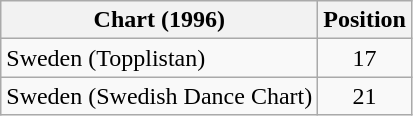<table class="wikitable">
<tr>
<th>Chart (1996)</th>
<th>Position</th>
</tr>
<tr>
<td>Sweden (Topplistan)</td>
<td align="center">17</td>
</tr>
<tr>
<td>Sweden (Swedish Dance Chart)</td>
<td align="center">21</td>
</tr>
</table>
